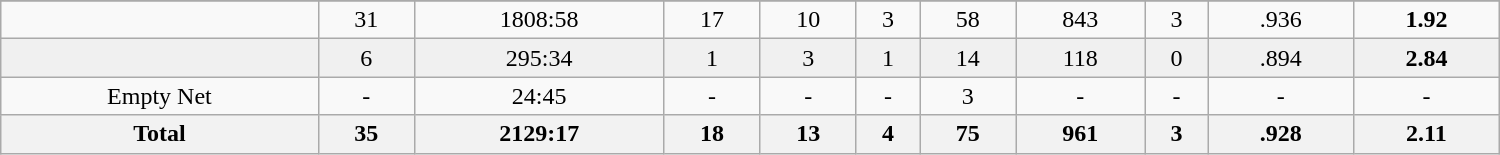<table class="wikitable sortable" width ="1000">
<tr align="center">
</tr>
<tr align="center" bgcolor="">
<td></td>
<td>31</td>
<td>1808:58</td>
<td>17</td>
<td>10</td>
<td>3</td>
<td>58</td>
<td>843</td>
<td>3</td>
<td>.936</td>
<td><strong>1.92</strong></td>
</tr>
<tr align="center" bgcolor="f0f0f0">
<td></td>
<td>6</td>
<td>295:34</td>
<td>1</td>
<td>3</td>
<td>1</td>
<td>14</td>
<td>118</td>
<td>0</td>
<td>.894</td>
<td><strong>2.84</strong></td>
</tr>
<tr align="center" bgcolor="">
<td>Empty Net</td>
<td>-</td>
<td>24:45</td>
<td>-</td>
<td>-</td>
<td>-</td>
<td>3</td>
<td>-</td>
<td>-</td>
<td>-</td>
<td>-</td>
</tr>
<tr>
<th>Total</th>
<th>35</th>
<th>2129:17</th>
<th>18</th>
<th>13</th>
<th>4</th>
<th>75</th>
<th>961</th>
<th>3</th>
<th>.928</th>
<th>2.11</th>
</tr>
</table>
